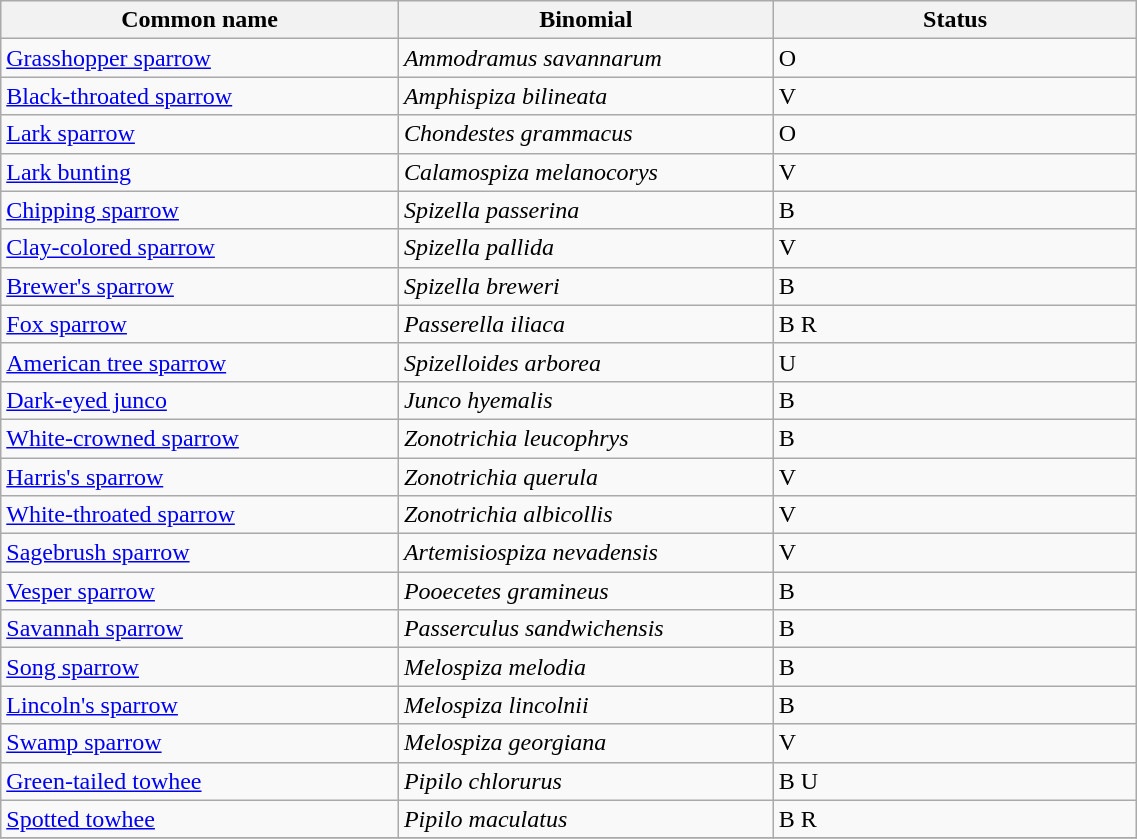<table width=60% class="wikitable">
<tr>
<th width=35%>Common name</th>
<th width=33%>Binomial</th>
<th width=32%>Status</th>
</tr>
<tr>
<td><a href='#'>Grasshopper sparrow</a></td>
<td><em>Ammodramus savannarum</em></td>
<td>O</td>
</tr>
<tr>
<td><a href='#'>Black-throated sparrow</a></td>
<td><em>Amphispiza bilineata</em></td>
<td>V</td>
</tr>
<tr>
<td><a href='#'>Lark sparrow</a></td>
<td><em>Chondestes grammacus</em></td>
<td>O</td>
</tr>
<tr>
<td><a href='#'>Lark bunting</a></td>
<td><em>Calamospiza melanocorys</em></td>
<td>V</td>
</tr>
<tr>
<td><a href='#'>Chipping sparrow</a></td>
<td><em>Spizella passerina</em></td>
<td>B</td>
</tr>
<tr>
<td><a href='#'>Clay-colored sparrow</a></td>
<td><em>Spizella pallida</em></td>
<td>V</td>
</tr>
<tr>
<td><a href='#'>Brewer's sparrow</a></td>
<td><em>Spizella breweri</em></td>
<td>B</td>
</tr>
<tr>
<td><a href='#'>Fox sparrow</a></td>
<td><em>Passerella iliaca</em></td>
<td>B R</td>
</tr>
<tr>
<td><a href='#'>American tree sparrow</a></td>
<td><em>Spizelloides arborea</em></td>
<td>U</td>
</tr>
<tr>
<td><a href='#'>Dark-eyed junco</a></td>
<td><em>Junco hyemalis</em></td>
<td>B</td>
</tr>
<tr>
<td><a href='#'>White-crowned sparrow</a></td>
<td><em>Zonotrichia leucophrys</em></td>
<td>B</td>
</tr>
<tr>
<td><a href='#'>Harris's sparrow</a></td>
<td><em>Zonotrichia querula</em></td>
<td>V</td>
</tr>
<tr>
<td><a href='#'>White-throated sparrow</a></td>
<td><em>Zonotrichia albicollis</em></td>
<td>V</td>
</tr>
<tr>
<td><a href='#'>Sagebrush sparrow</a></td>
<td><em>Artemisiospiza nevadensis</em></td>
<td>V</td>
</tr>
<tr>
<td><a href='#'>Vesper sparrow</a></td>
<td><em>Pooecetes gramineus</em></td>
<td>B</td>
</tr>
<tr>
<td><a href='#'>Savannah sparrow</a></td>
<td><em>Passerculus sandwichensis</em></td>
<td>B</td>
</tr>
<tr>
<td><a href='#'>Song sparrow</a></td>
<td><em>Melospiza melodia</em></td>
<td>B</td>
</tr>
<tr>
<td><a href='#'>Lincoln's sparrow</a></td>
<td><em>Melospiza lincolnii</em></td>
<td>B</td>
</tr>
<tr>
<td><a href='#'>Swamp sparrow</a></td>
<td><em>Melospiza georgiana</em></td>
<td>V</td>
</tr>
<tr>
<td><a href='#'>Green-tailed towhee</a></td>
<td><em>Pipilo chlorurus</em></td>
<td>B U</td>
</tr>
<tr>
<td><a href='#'>Spotted towhee</a></td>
<td><em>Pipilo maculatus</em></td>
<td>B R</td>
</tr>
<tr>
</tr>
</table>
